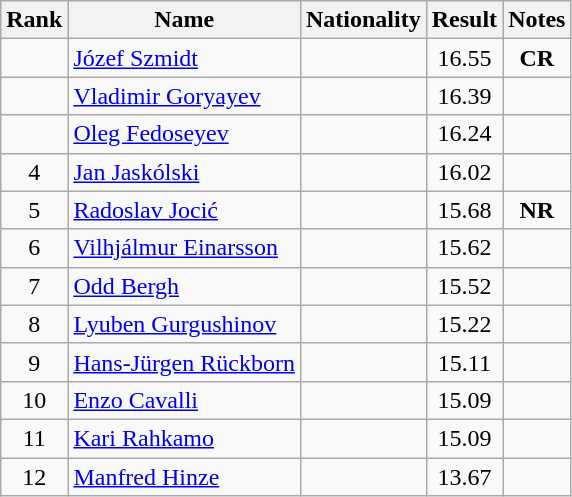<table class="wikitable sortable" style="text-align:center">
<tr>
<th>Rank</th>
<th>Name</th>
<th>Nationality</th>
<th>Result</th>
<th>Notes</th>
</tr>
<tr>
<td></td>
<td align=left><a href='#'>Józef Szmidt</a></td>
<td align=left></td>
<td>16.55</td>
<td><strong>CR</strong></td>
</tr>
<tr>
<td></td>
<td align=left><a href='#'>Vladimir Goryayev</a></td>
<td align=left></td>
<td>16.39</td>
<td></td>
</tr>
<tr>
<td></td>
<td align=left><a href='#'>Oleg Fedoseyev</a></td>
<td align=left></td>
<td>16.24</td>
<td></td>
</tr>
<tr>
<td>4</td>
<td align=left><a href='#'>Jan Jaskólski</a></td>
<td align=left></td>
<td>16.02</td>
<td></td>
</tr>
<tr>
<td>5</td>
<td align=left><a href='#'>Radoslav Jocić</a></td>
<td align=left></td>
<td>15.68</td>
<td><strong>NR</strong></td>
</tr>
<tr>
<td>6</td>
<td align=left><a href='#'>Vilhjálmur Einarsson</a></td>
<td align=left></td>
<td>15.62</td>
<td></td>
</tr>
<tr>
<td>7</td>
<td align=left><a href='#'>Odd Bergh</a></td>
<td align=left></td>
<td>15.52</td>
<td></td>
</tr>
<tr>
<td>8</td>
<td align=left><a href='#'>Lyuben Gurgushinov</a></td>
<td align=left></td>
<td>15.22</td>
<td></td>
</tr>
<tr>
<td>9</td>
<td align=left><a href='#'>Hans-Jürgen Rückborn</a></td>
<td align=left></td>
<td>15.11</td>
<td></td>
</tr>
<tr>
<td>10</td>
<td align=left><a href='#'>Enzo Cavalli</a></td>
<td align=left></td>
<td>15.09</td>
<td></td>
</tr>
<tr>
<td>11</td>
<td align=left><a href='#'>Kari Rahkamo</a></td>
<td align=left></td>
<td>15.09</td>
<td></td>
</tr>
<tr>
<td>12</td>
<td align=left><a href='#'>Manfred Hinze</a></td>
<td align=left></td>
<td>13.67</td>
<td></td>
</tr>
</table>
